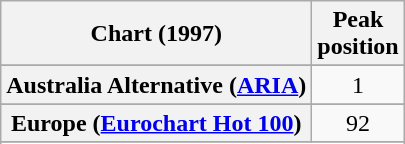<table class="wikitable sortable plainrowheaders" style="text-align:center">
<tr>
<th>Chart (1997)</th>
<th>Peak<br>position</th>
</tr>
<tr>
</tr>
<tr>
<th scope="row">Australia Alternative (<a href='#'>ARIA</a>)</th>
<td>1</td>
</tr>
<tr>
</tr>
<tr>
</tr>
<tr>
<th scope="row">Europe (<a href='#'>Eurochart Hot 100</a>)</th>
<td>92</td>
</tr>
<tr>
</tr>
<tr>
</tr>
<tr>
</tr>
<tr>
</tr>
<tr>
</tr>
<tr>
</tr>
</table>
